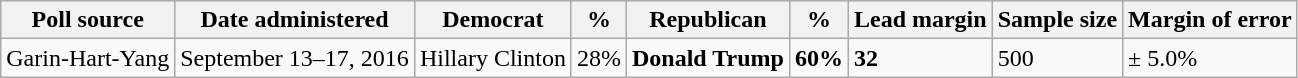<table class="wikitable">
<tr>
<th>Poll source</th>
<th>Date administered</th>
<th>Democrat</th>
<th>%</th>
<th>Republican</th>
<th>%</th>
<th>Lead margin</th>
<th>Sample size</th>
<th>Margin of error</th>
</tr>
<tr>
<td>Garin-Hart-Yang</td>
<td>September 13–17, 2016</td>
<td>Hillary Clinton</td>
<td>28%</td>
<td><strong>Donald Trump</strong></td>
<td><strong>60%</strong></td>
<td><strong>32</strong></td>
<td>500</td>
<td>± 5.0%</td>
</tr>
</table>
